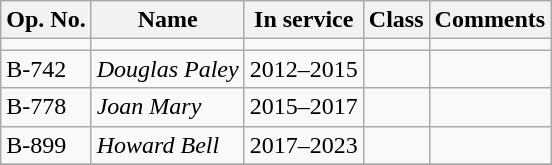<table class="wikitable">
<tr>
<th>Op. No.</th>
<th>Name</th>
<th>In service</th>
<th>Class</th>
<th>Comments</th>
</tr>
<tr>
<td></td>
<td></td>
<td></td>
<td></td>
<td></td>
</tr>
<tr>
<td>B-742</td>
<td><em>Douglas Paley</em></td>
<td>2012–2015</td>
<td></td>
<td></td>
</tr>
<tr>
<td>B-778</td>
<td><em>Joan Mary</em></td>
<td>2015–2017</td>
<td></td>
<td></td>
</tr>
<tr>
<td>B-899</td>
<td><em>Howard Bell</em></td>
<td>2017–2023</td>
<td></td>
<td></td>
</tr>
<tr>
</tr>
</table>
